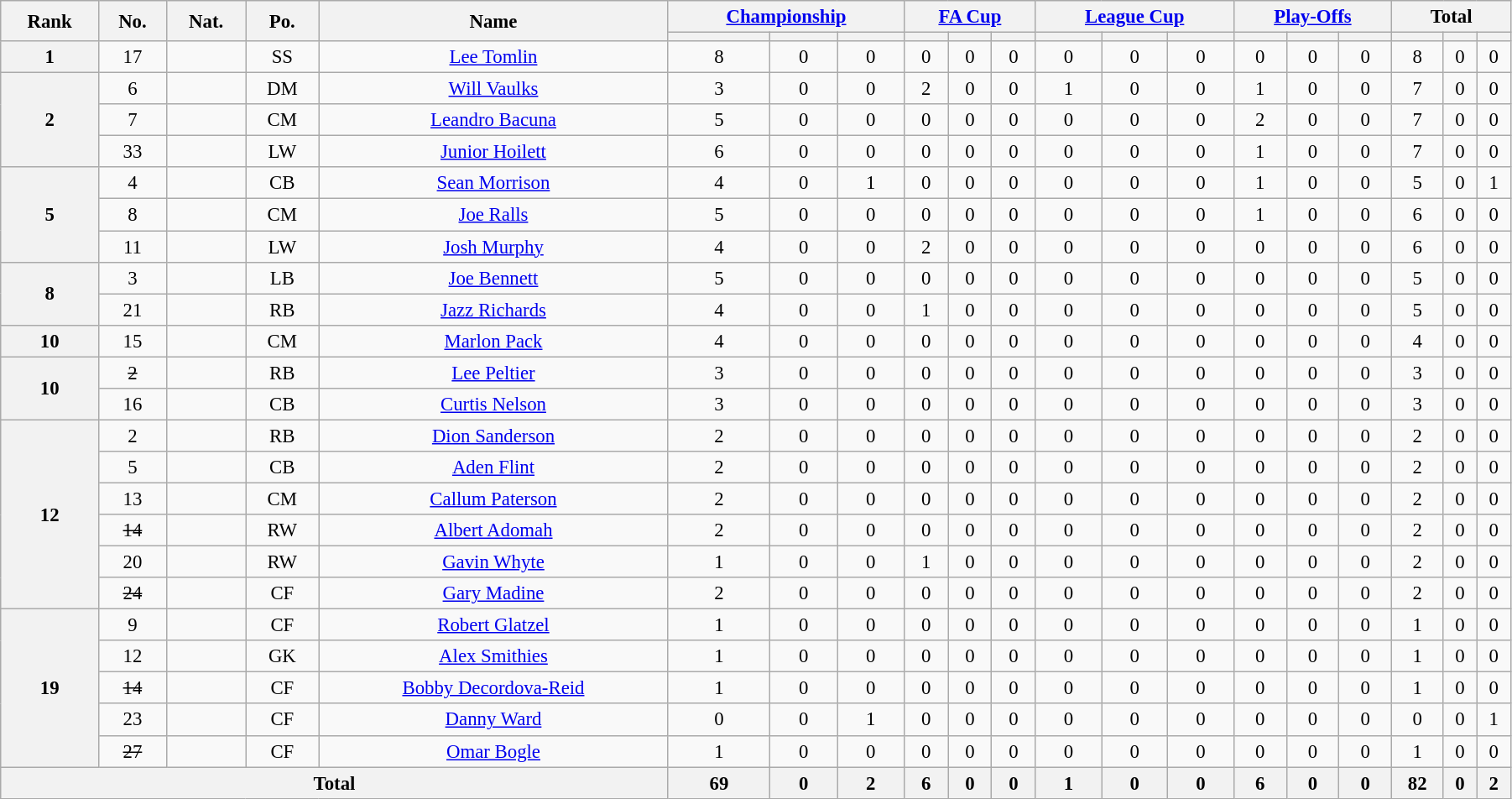<table class="wikitable" style="text-align:center; font-size:95%; width:95%;">
<tr>
<th rowspan=2>Rank</th>
<th rowspan=2>No.</th>
<th rowspan=2>Nat.</th>
<th rowspan=2>Po.</th>
<th rowspan=2>Name</th>
<th colspan=3><a href='#'>Championship</a></th>
<th colspan=3><a href='#'>FA Cup</a></th>
<th colspan=3><a href='#'>League Cup</a></th>
<th colspan=3><a href='#'>Play-Offs</a></th>
<th colspan=3>Total</th>
</tr>
<tr>
<th></th>
<th></th>
<th></th>
<th></th>
<th></th>
<th></th>
<th></th>
<th></th>
<th></th>
<th></th>
<th></th>
<th></th>
<th></th>
<th></th>
<th></th>
</tr>
<tr>
<th rowspan=1>1</th>
<td>17</td>
<td></td>
<td>SS</td>
<td><a href='#'>Lee Tomlin</a></td>
<td>8</td>
<td>0</td>
<td>0</td>
<td>0</td>
<td>0</td>
<td>0</td>
<td>0</td>
<td>0</td>
<td>0</td>
<td>0</td>
<td>0</td>
<td>0</td>
<td>8</td>
<td>0</td>
<td>0</td>
</tr>
<tr>
<th rowspan=3>2</th>
<td>6</td>
<td></td>
<td>DM</td>
<td><a href='#'>Will Vaulks</a></td>
<td>3</td>
<td>0</td>
<td>0</td>
<td>2</td>
<td>0</td>
<td>0</td>
<td>1</td>
<td>0</td>
<td>0</td>
<td>1</td>
<td>0</td>
<td>0</td>
<td>7</td>
<td>0</td>
<td>0</td>
</tr>
<tr>
<td>7</td>
<td></td>
<td>CM</td>
<td><a href='#'>Leandro Bacuna</a></td>
<td>5</td>
<td>0</td>
<td>0</td>
<td>0</td>
<td>0</td>
<td>0</td>
<td>0</td>
<td>0</td>
<td>0</td>
<td>2</td>
<td>0</td>
<td>0</td>
<td>7</td>
<td>0</td>
<td>0</td>
</tr>
<tr>
<td>33</td>
<td></td>
<td>LW</td>
<td><a href='#'>Junior Hoilett</a></td>
<td>6</td>
<td>0</td>
<td>0</td>
<td>0</td>
<td>0</td>
<td>0</td>
<td>0</td>
<td>0</td>
<td>0</td>
<td>1</td>
<td>0</td>
<td>0</td>
<td>7</td>
<td>0</td>
<td>0</td>
</tr>
<tr>
<th rowspan=3>5</th>
<td>4</td>
<td></td>
<td>CB</td>
<td><a href='#'>Sean Morrison</a></td>
<td>4</td>
<td>0</td>
<td>1</td>
<td>0</td>
<td>0</td>
<td>0</td>
<td>0</td>
<td>0</td>
<td>0</td>
<td>1</td>
<td>0</td>
<td>0</td>
<td>5</td>
<td>0</td>
<td>1</td>
</tr>
<tr>
<td>8</td>
<td></td>
<td>CM</td>
<td><a href='#'>Joe Ralls</a></td>
<td>5</td>
<td>0</td>
<td>0</td>
<td>0</td>
<td>0</td>
<td>0</td>
<td>0</td>
<td>0</td>
<td>0</td>
<td>1</td>
<td>0</td>
<td>0</td>
<td>6</td>
<td>0</td>
<td>0</td>
</tr>
<tr>
<td>11</td>
<td></td>
<td>LW</td>
<td><a href='#'>Josh Murphy</a></td>
<td>4</td>
<td>0</td>
<td>0</td>
<td>2</td>
<td>0</td>
<td>0</td>
<td>0</td>
<td>0</td>
<td>0</td>
<td>0</td>
<td>0</td>
<td>0</td>
<td>6</td>
<td>0</td>
<td>0</td>
</tr>
<tr>
<th rowspan=2>8</th>
<td>3</td>
<td></td>
<td>LB</td>
<td><a href='#'>Joe Bennett</a></td>
<td>5</td>
<td>0</td>
<td>0</td>
<td>0</td>
<td>0</td>
<td>0</td>
<td>0</td>
<td>0</td>
<td>0</td>
<td>0</td>
<td>0</td>
<td>0</td>
<td>5</td>
<td>0</td>
<td>0</td>
</tr>
<tr>
<td>21</td>
<td></td>
<td>RB</td>
<td><a href='#'>Jazz Richards</a></td>
<td>4</td>
<td>0</td>
<td>0</td>
<td>1</td>
<td>0</td>
<td>0</td>
<td>0</td>
<td>0</td>
<td>0</td>
<td>0</td>
<td>0</td>
<td>0</td>
<td>5</td>
<td>0</td>
<td>0</td>
</tr>
<tr>
<th rowspan=1>10</th>
<td>15</td>
<td></td>
<td>CM</td>
<td><a href='#'>Marlon Pack</a></td>
<td>4</td>
<td>0</td>
<td>0</td>
<td>0</td>
<td>0</td>
<td>0</td>
<td>0</td>
<td>0</td>
<td>0</td>
<td>0</td>
<td>0</td>
<td>0</td>
<td>4</td>
<td>0</td>
<td>0</td>
</tr>
<tr>
<th rowspan=2>10</th>
<td><s>2</s></td>
<td></td>
<td>RB</td>
<td><a href='#'>Lee Peltier</a></td>
<td>3</td>
<td>0</td>
<td>0</td>
<td>0</td>
<td>0</td>
<td>0</td>
<td>0</td>
<td>0</td>
<td>0</td>
<td>0</td>
<td>0</td>
<td>0</td>
<td>3</td>
<td>0</td>
<td>0</td>
</tr>
<tr>
<td>16</td>
<td></td>
<td>CB</td>
<td><a href='#'>Curtis Nelson</a></td>
<td>3</td>
<td>0</td>
<td>0</td>
<td>0</td>
<td>0</td>
<td>0</td>
<td>0</td>
<td>0</td>
<td>0</td>
<td>0</td>
<td>0</td>
<td>0</td>
<td>3</td>
<td>0</td>
<td>0</td>
</tr>
<tr>
<th rowspan=6>12</th>
<td>2</td>
<td></td>
<td>RB</td>
<td><a href='#'>Dion Sanderson</a></td>
<td>2</td>
<td>0</td>
<td>0</td>
<td>0</td>
<td>0</td>
<td>0</td>
<td>0</td>
<td>0</td>
<td>0</td>
<td>0</td>
<td>0</td>
<td>0</td>
<td>2</td>
<td>0</td>
<td>0</td>
</tr>
<tr>
<td>5</td>
<td></td>
<td>CB</td>
<td><a href='#'>Aden Flint</a></td>
<td>2</td>
<td>0</td>
<td>0</td>
<td>0</td>
<td>0</td>
<td>0</td>
<td>0</td>
<td>0</td>
<td>0</td>
<td>0</td>
<td>0</td>
<td>0</td>
<td>2</td>
<td>0</td>
<td>0</td>
</tr>
<tr>
<td>13</td>
<td></td>
<td>CM</td>
<td><a href='#'>Callum Paterson</a></td>
<td>2</td>
<td>0</td>
<td>0</td>
<td>0</td>
<td>0</td>
<td>0</td>
<td>0</td>
<td>0</td>
<td>0</td>
<td>0</td>
<td>0</td>
<td>0</td>
<td>2</td>
<td>0</td>
<td>0</td>
</tr>
<tr>
<td><s>14</s></td>
<td></td>
<td>RW</td>
<td><a href='#'>Albert Adomah</a></td>
<td>2</td>
<td>0</td>
<td>0</td>
<td>0</td>
<td>0</td>
<td>0</td>
<td>0</td>
<td>0</td>
<td>0</td>
<td>0</td>
<td>0</td>
<td>0</td>
<td>2</td>
<td>0</td>
<td>0</td>
</tr>
<tr>
<td>20</td>
<td></td>
<td>RW</td>
<td><a href='#'>Gavin Whyte</a></td>
<td>1</td>
<td>0</td>
<td>0</td>
<td>1</td>
<td>0</td>
<td>0</td>
<td>0</td>
<td>0</td>
<td>0</td>
<td>0</td>
<td>0</td>
<td>0</td>
<td>2</td>
<td>0</td>
<td>0</td>
</tr>
<tr>
<td><s>24</s></td>
<td></td>
<td>CF</td>
<td><a href='#'>Gary Madine</a></td>
<td>2</td>
<td>0</td>
<td>0</td>
<td>0</td>
<td>0</td>
<td>0</td>
<td>0</td>
<td>0</td>
<td>0</td>
<td>0</td>
<td>0</td>
<td>0</td>
<td>2</td>
<td>0</td>
<td>0</td>
</tr>
<tr>
<th rowspan=5>19</th>
<td>9</td>
<td></td>
<td>CF</td>
<td><a href='#'>Robert Glatzel</a></td>
<td>1</td>
<td>0</td>
<td>0</td>
<td>0</td>
<td>0</td>
<td>0</td>
<td>0</td>
<td>0</td>
<td>0</td>
<td>0</td>
<td>0</td>
<td>0</td>
<td>1</td>
<td>0</td>
<td>0</td>
</tr>
<tr>
<td>12</td>
<td></td>
<td>GK</td>
<td><a href='#'>Alex Smithies</a></td>
<td>1</td>
<td>0</td>
<td>0</td>
<td>0</td>
<td>0</td>
<td>0</td>
<td>0</td>
<td>0</td>
<td>0</td>
<td>0</td>
<td>0</td>
<td>0</td>
<td>1</td>
<td>0</td>
<td>0</td>
</tr>
<tr>
<td><s>14</s></td>
<td></td>
<td>CF</td>
<td><a href='#'>Bobby Decordova-Reid</a></td>
<td>1</td>
<td>0</td>
<td>0</td>
<td>0</td>
<td>0</td>
<td>0</td>
<td>0</td>
<td>0</td>
<td>0</td>
<td>0</td>
<td>0</td>
<td>0</td>
<td>1</td>
<td>0</td>
<td>0</td>
</tr>
<tr>
<td>23</td>
<td></td>
<td>CF</td>
<td><a href='#'>Danny Ward</a></td>
<td>0</td>
<td>0</td>
<td>1</td>
<td>0</td>
<td>0</td>
<td>0</td>
<td>0</td>
<td>0</td>
<td>0</td>
<td>0</td>
<td>0</td>
<td>0</td>
<td>0</td>
<td>0</td>
<td>1</td>
</tr>
<tr>
<td><s>27</s></td>
<td></td>
<td>CF</td>
<td><a href='#'>Omar Bogle</a></td>
<td>1</td>
<td>0</td>
<td>0</td>
<td>0</td>
<td>0</td>
<td>0</td>
<td>0</td>
<td>0</td>
<td>0</td>
<td>0</td>
<td>0</td>
<td>0</td>
<td>1</td>
<td>0</td>
<td>0</td>
</tr>
<tr>
<th colspan=5>Total</th>
<th>69</th>
<th>0</th>
<th>2</th>
<th>6</th>
<th>0</th>
<th>0</th>
<th>1</th>
<th>0</th>
<th>0</th>
<th>6</th>
<th>0</th>
<th>0</th>
<th>82</th>
<th>0</th>
<th>2</th>
</tr>
</table>
